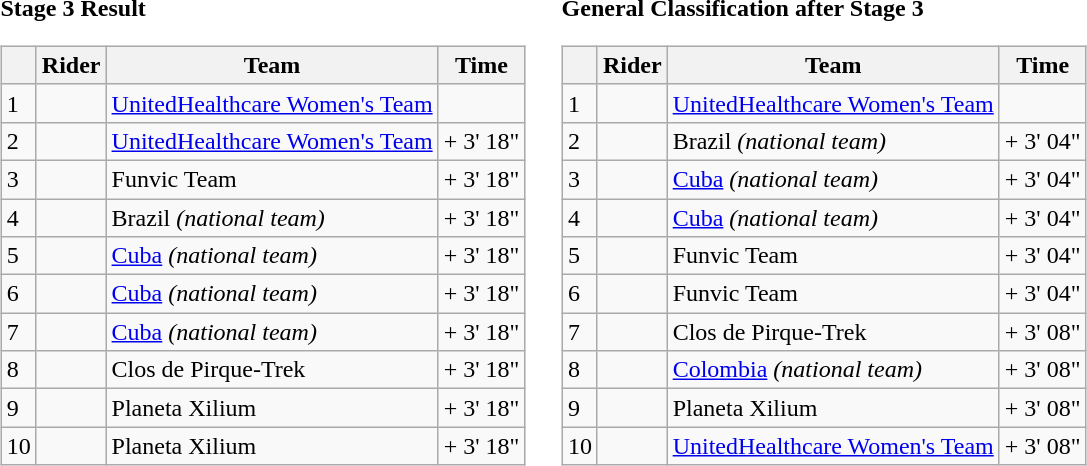<table>
<tr>
<td><strong>Stage 3 Result</strong><br><table class="wikitable">
<tr>
<th></th>
<th>Rider</th>
<th>Team</th>
<th>Time</th>
</tr>
<tr>
<td>1</td>
<td></td>
<td><a href='#'>UnitedHealthcare Women's Team</a></td>
<td align="right"></td>
</tr>
<tr>
<td>2</td>
<td></td>
<td><a href='#'>UnitedHealthcare Women's Team</a></td>
<td align="right">+ 3' 18"</td>
</tr>
<tr>
<td>3</td>
<td></td>
<td>Funvic Team</td>
<td align="right">+ 3' 18"</td>
</tr>
<tr>
<td>4</td>
<td> </td>
<td>Brazil <em>(national team)</em></td>
<td align="right">+ 3' 18"</td>
</tr>
<tr>
<td>5</td>
<td></td>
<td><a href='#'>Cuba</a> <em>(national team)</em></td>
<td align="right">+ 3' 18"</td>
</tr>
<tr>
<td>6</td>
<td> </td>
<td><a href='#'>Cuba</a> <em>(national team)</em></td>
<td align="right">+ 3' 18"</td>
</tr>
<tr>
<td>7</td>
<td> </td>
<td><a href='#'>Cuba</a> <em>(national team)</em></td>
<td align="right">+ 3' 18"</td>
</tr>
<tr>
<td>8</td>
<td></td>
<td>Clos de Pirque-Trek</td>
<td align="right">+ 3' 18"</td>
</tr>
<tr>
<td>9</td>
<td></td>
<td>Planeta Xilium</td>
<td align="right">+ 3' 18"</td>
</tr>
<tr>
<td>10</td>
<td> </td>
<td>Planeta Xilium</td>
<td align="right">+ 3' 18"</td>
</tr>
</table>
</td>
<td></td>
<td><strong>General Classification after Stage 3</strong><br><table class="wikitable">
<tr>
<th></th>
<th>Rider</th>
<th>Team</th>
<th>Time</th>
</tr>
<tr>
<td>1</td>
<td> </td>
<td><a href='#'>UnitedHealthcare Women's Team</a></td>
<td align="right"></td>
</tr>
<tr>
<td>2</td>
<td></td>
<td>Brazil <em>(national team)</em></td>
<td align="right">+ 3' 04"</td>
</tr>
<tr>
<td>3</td>
<td> </td>
<td><a href='#'>Cuba</a> <em>(national team)</em></td>
<td align="right">+ 3' 04"</td>
</tr>
<tr>
<td>4</td>
<td></td>
<td><a href='#'>Cuba</a> <em>(national team)</em></td>
<td align="right">+ 3' 04"</td>
</tr>
<tr>
<td>5</td>
<td></td>
<td>Funvic Team</td>
<td align="right">+ 3' 04"</td>
</tr>
<tr>
<td>6</td>
<td></td>
<td>Funvic Team</td>
<td align="right">+ 3' 04"</td>
</tr>
<tr>
<td>7</td>
<td></td>
<td>Clos de Pirque-Trek</td>
<td align="right">+ 3' 08"</td>
</tr>
<tr>
<td>8</td>
<td></td>
<td><a href='#'>Colombia</a> <em>(national team)</em></td>
<td align="right">+ 3' 08"</td>
</tr>
<tr>
<td>9</td>
<td> </td>
<td>Planeta Xilium</td>
<td align="right">+ 3' 08"</td>
</tr>
<tr>
<td>10</td>
<td></td>
<td><a href='#'>UnitedHealthcare Women's Team</a></td>
<td align="right">+ 3' 08"</td>
</tr>
</table>
</td>
</tr>
</table>
